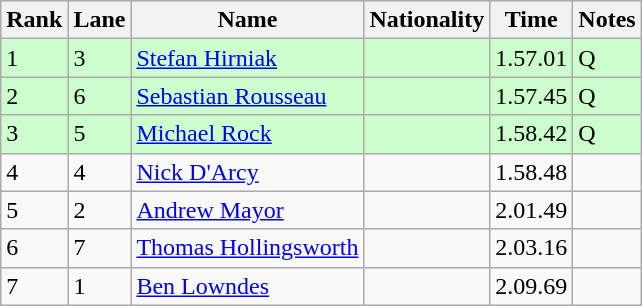<table class="wikitable">
<tr>
<th>Rank</th>
<th>Lane</th>
<th>Name</th>
<th>Nationality</th>
<th>Time</th>
<th>Notes</th>
</tr>
<tr>
<td style="background:#cfc;">1</td>
<td style="background:#cfc;">3</td>
<td style="background:#cfc;"><a href='#'>Stefan Hirniak</a></td>
<td style="background:#cfc;"></td>
<td style="background:#cfc;">1.57.01</td>
<td style="background:#cfc;">Q</td>
</tr>
<tr>
<td style="background:#cfc;">2</td>
<td style="background:#cfc;">6</td>
<td style="background:#cfc;"><a href='#'>Sebastian Rousseau</a></td>
<td style="background:#cfc;"></td>
<td style="background:#cfc;">1.57.45</td>
<td style="background:#cfc;">Q</td>
</tr>
<tr>
<td style="background:#cfc;">3</td>
<td style="background:#cfc;">5</td>
<td style="background:#cfc;"><a href='#'>Michael Rock</a></td>
<td style="background:#cfc;"></td>
<td style="background:#cfc;">1.58.42</td>
<td style="background:#cfc;">Q</td>
</tr>
<tr>
<td>4</td>
<td>4</td>
<td><a href='#'>Nick D'Arcy</a></td>
<td></td>
<td>1.58.48</td>
<td></td>
</tr>
<tr>
<td>5</td>
<td>2</td>
<td><a href='#'>Andrew Mayor</a></td>
<td></td>
<td>2.01.49</td>
<td></td>
</tr>
<tr>
<td>6</td>
<td>7</td>
<td><a href='#'>Thomas Hollingsworth</a></td>
<td></td>
<td>2.03.16</td>
<td></td>
</tr>
<tr>
<td>7</td>
<td>1</td>
<td><a href='#'>Ben Lowndes</a></td>
<td></td>
<td>2.09.69</td>
<td></td>
</tr>
</table>
